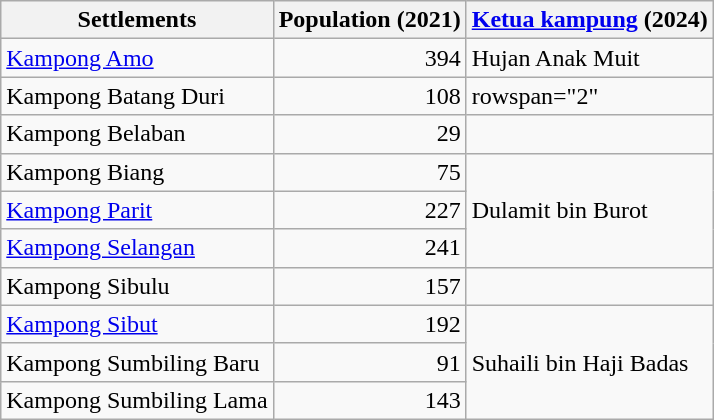<table class="wikitable">
<tr>
<th>Settlements</th>
<th>Population (2021)</th>
<th><a href='#'>Ketua kampung</a> (2024)</th>
</tr>
<tr>
<td><a href='#'>Kampong Amo</a></td>
<td align="right">394</td>
<td>Hujan Anak Muit</td>
</tr>
<tr>
<td>Kampong Batang Duri</td>
<td align="right">108</td>
<td>rowspan="2" </td>
</tr>
<tr>
<td>Kampong Belaban</td>
<td align="right">29</td>
</tr>
<tr>
<td>Kampong Biang</td>
<td align="right">75</td>
<td rowspan="3">Dulamit bin Burot</td>
</tr>
<tr>
<td><a href='#'>Kampong Parit</a></td>
<td align="right">227</td>
</tr>
<tr>
<td><a href='#'>Kampong Selangan</a></td>
<td align="right">241</td>
</tr>
<tr>
<td>Kampong Sibulu</td>
<td align="right">157</td>
<td></td>
</tr>
<tr>
<td><a href='#'>Kampong Sibut</a></td>
<td align="right">192</td>
<td rowspan="3">Suhaili bin Haji Badas</td>
</tr>
<tr>
<td>Kampong Sumbiling Baru</td>
<td align="right">91</td>
</tr>
<tr>
<td>Kampong Sumbiling Lama</td>
<td align="right">143</td>
</tr>
</table>
